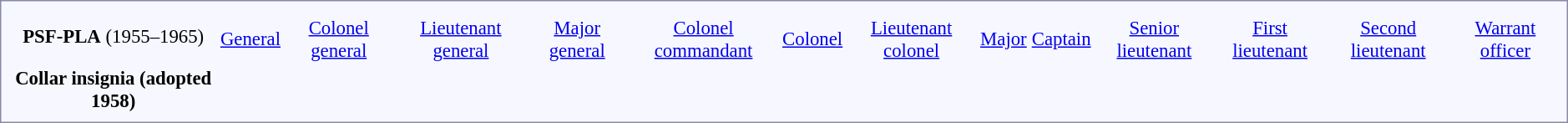<table style="border:1px solid #8888aa; background-color:#f7f8ff; padding:5px; font-size:95%; margin: 0px 12px 12px 0px;">
<tr style="text-align:center;">
<td rowspan=2><strong> PSF-PLA</strong> (1955–1965)</td>
<td colspan=2></td>
<td colspan=2></td>
<td colspan=2></td>
<td colspan=2></td>
<td colspan=2></td>
<td colspan=2></td>
<td colspan=2></td>
<td colspan=2></td>
<td colspan=2></td>
<td colspan=3></td>
<td colspan=3></td>
<td colspan=3></td>
<td colspan=3></td>
</tr>
<tr style="text-align:center;">
<td colspan=2><a href='#'>General</a><br></td>
<td colspan=2><a href='#'>Colonel general</a><br></td>
<td colspan=2><a href='#'>Lieutenant general</a><br></td>
<td colspan=2><a href='#'>Major general</a><br></td>
<td colspan=2><a href='#'>Colonel commandant</a><br></td>
<td colspan=2><a href='#'>Colonel</a><br></td>
<td colspan=2><a href='#'>Lieutenant colonel</a><br></td>
<td colspan=2><a href='#'>Major</a><br></td>
<td colspan=2><a href='#'>Captain</a><br></td>
<td colspan=3><a href='#'>Senior lieutenant</a><br></td>
<td colspan=3><a href='#'>First lieutenant</a><br></td>
<td colspan=3><a href='#'>Second lieutenant</a><br></td>
<td colspan=3><a href='#'>Warrant officer</a><br></td>
</tr>
<tr align="center">
<th>Collar insignia (adopted 1958)</th>
<td colspan=2></td>
<td colspan=2></td>
<td colspan=2></td>
<td colspan=2></td>
<td colspan=2></td>
<td colspan=2></td>
<td colspan=2></td>
<td colspan=2></td>
<td colspan=2></td>
<td colspan=3></td>
<td colspan=3></td>
<td colspan=3></td>
<td colspan=3></td>
</tr>
</table>
